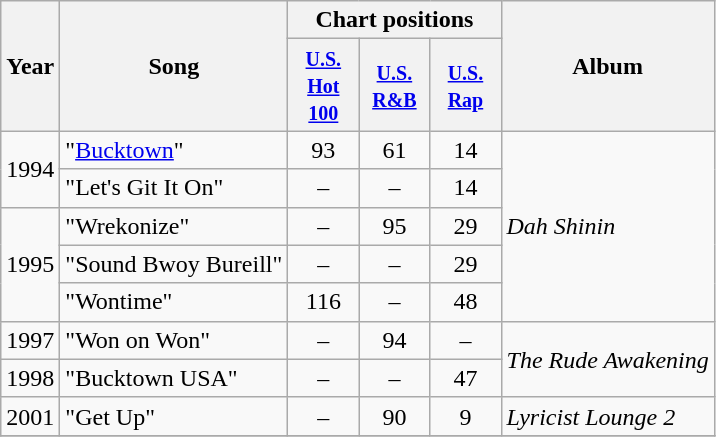<table class="wikitable">
<tr>
<th rowspan="2">Year</th>
<th rowspan="2">Song</th>
<th colspan="3">Chart positions</th>
<th rowspan="2">Album</th>
</tr>
<tr>
<th width="40"><small><a href='#'>U.S. Hot 100</a></small></th>
<th width="40"><small><a href='#'>U.S. R&B</a></small></th>
<th width="40"><small><a href='#'>U.S. Rap</a></small></th>
</tr>
<tr>
<td align="center" rowspan="2">1994</td>
<td align="left">"<a href='#'>Bucktown</a>"</td>
<td align="center">93</td>
<td align="center">61</td>
<td align="center">14</td>
<td rowspan="5"><em>Dah Shinin</em></td>
</tr>
<tr>
<td align="left">"Let's Git It On"</td>
<td align="center">–</td>
<td align="center">–</td>
<td align="center">14</td>
</tr>
<tr>
<td rowspan="3">1995</td>
<td align="left">"Wrekonize"</td>
<td align="center">–</td>
<td align="center">95</td>
<td align="center">29</td>
</tr>
<tr>
<td align="left">"Sound Bwoy Bureill"</td>
<td align="center">–</td>
<td align="center">–</td>
<td align="center">29</td>
</tr>
<tr>
<td align="left">"Wontime"</td>
<td align="center">116</td>
<td align="center">–</td>
<td align="center">48</td>
</tr>
<tr>
<td align="center">1997</td>
<td align="left">"Won on Won"</td>
<td align="center">–</td>
<td align="center">94</td>
<td align="center">–</td>
<td rowspan="2"><em>The Rude Awakening</em></td>
</tr>
<tr>
<td align="center">1998</td>
<td align="left">"Bucktown USA"</td>
<td align="center">–</td>
<td align="center">–</td>
<td align="center">47</td>
</tr>
<tr>
<td align="center">2001</td>
<td align="left">"Get Up"</td>
<td align="center">–</td>
<td align="center">90</td>
<td align="center">9</td>
<td><em>Lyricist Lounge 2</em></td>
</tr>
<tr>
</tr>
</table>
